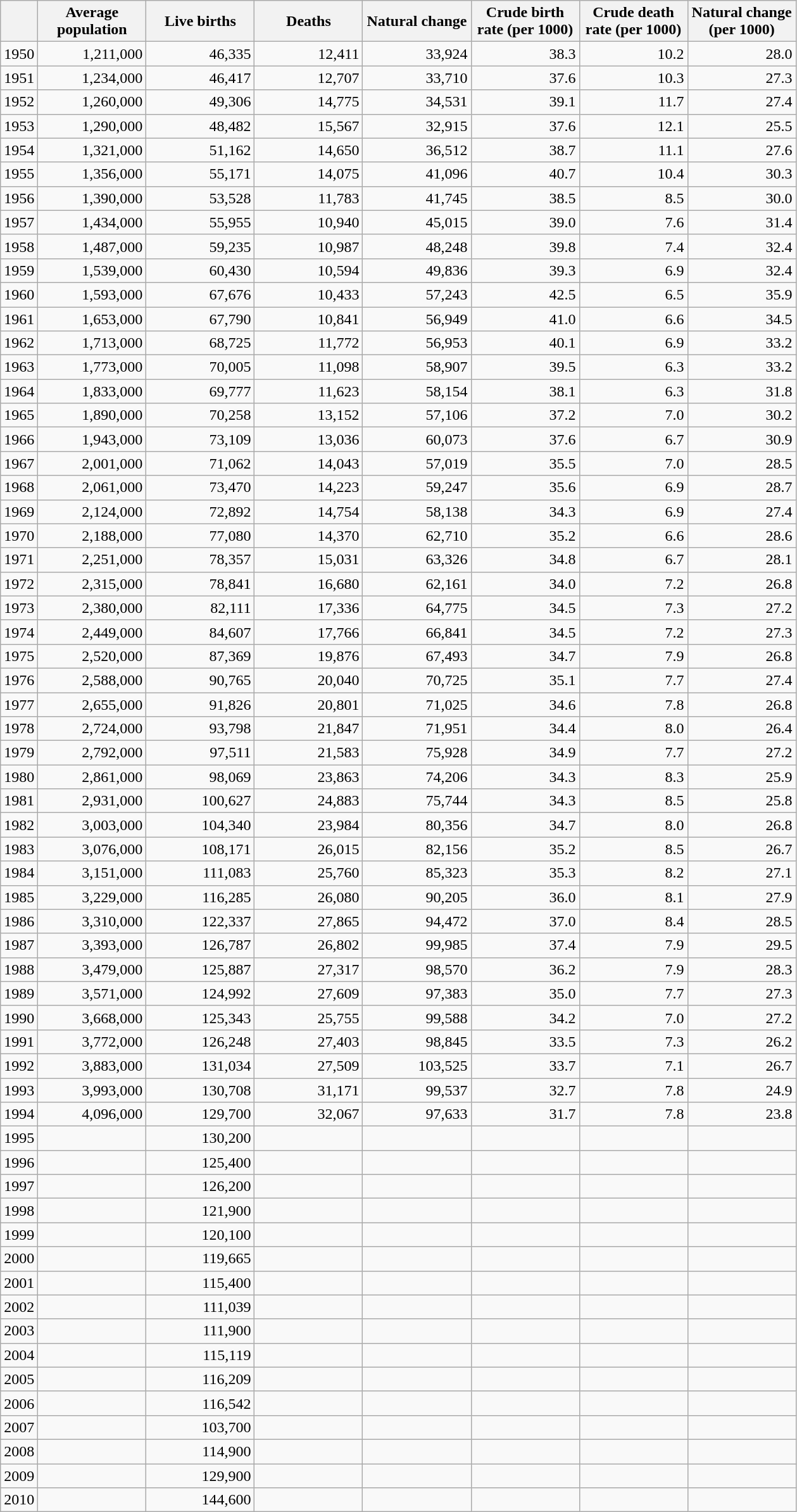<table class="wikitable sortable">
<tr>
<th></th>
<th style="width:80pt;">Average population</th>
<th style="width:80pt;">Live births</th>
<th style="width:80pt;">Deaths</th>
<th style="width:80pt;">Natural change</th>
<th style="width:80pt;">Crude birth rate (per 1000)</th>
<th style="width:80pt;">Crude death rate (per 1000)</th>
<th style="width:80pt;">Natural change (per 1000)</th>
</tr>
<tr>
<td>1950</td>
<td style="text-align:right;">1,211,000</td>
<td style="text-align:right;">46,335</td>
<td style="text-align:right;">12,411</td>
<td style="text-align:right;">33,924</td>
<td style="text-align:right;">38.3</td>
<td style="text-align:right;">10.2</td>
<td style="text-align:right;">28.0</td>
</tr>
<tr>
<td>1951</td>
<td style="text-align:right;">1,234,000</td>
<td style="text-align:right;">46,417</td>
<td style="text-align:right;">12,707</td>
<td style="text-align:right;">33,710</td>
<td style="text-align:right;">37.6</td>
<td style="text-align:right;">10.3</td>
<td style="text-align:right;">27.3</td>
</tr>
<tr>
<td>1952</td>
<td style="text-align:right;">1,260,000</td>
<td style="text-align:right;">49,306</td>
<td style="text-align:right;">14,775</td>
<td style="text-align:right;">34,531</td>
<td style="text-align:right;">39.1</td>
<td style="text-align:right;">11.7</td>
<td style="text-align:right;">27.4</td>
</tr>
<tr>
<td>1953</td>
<td style="text-align:right;">1,290,000</td>
<td style="text-align:right;">48,482</td>
<td style="text-align:right;">15,567</td>
<td style="text-align:right;">32,915</td>
<td style="text-align:right;">37.6</td>
<td style="text-align:right;">12.1</td>
<td style="text-align:right;">25.5</td>
</tr>
<tr>
<td>1954</td>
<td style="text-align:right;">1,321,000</td>
<td style="text-align:right;">51,162</td>
<td style="text-align:right;">14,650</td>
<td style="text-align:right;">36,512</td>
<td style="text-align:right;">38.7</td>
<td style="text-align:right;">11.1</td>
<td style="text-align:right;">27.6</td>
</tr>
<tr>
<td>1955</td>
<td style="text-align:right;">1,356,000</td>
<td style="text-align:right;">55,171</td>
<td style="text-align:right;">14,075</td>
<td style="text-align:right;">41,096</td>
<td style="text-align:right;">40.7</td>
<td style="text-align:right;">10.4</td>
<td style="text-align:right;">30.3</td>
</tr>
<tr>
<td>1956</td>
<td style="text-align:right;">1,390,000</td>
<td style="text-align:right;">53,528</td>
<td style="text-align:right;">11,783</td>
<td style="text-align:right;">41,745</td>
<td style="text-align:right;">38.5</td>
<td style="text-align:right;">8.5</td>
<td style="text-align:right;">30.0</td>
</tr>
<tr>
<td>1957</td>
<td style="text-align:right;">1,434,000</td>
<td style="text-align:right;">55,955</td>
<td style="text-align:right;">10,940</td>
<td style="text-align:right;">45,015</td>
<td style="text-align:right;">39.0</td>
<td style="text-align:right;">7.6</td>
<td style="text-align:right;">31.4</td>
</tr>
<tr>
<td>1958</td>
<td style="text-align:right;">1,487,000</td>
<td style="text-align:right;">59,235</td>
<td style="text-align:right;">10,987</td>
<td style="text-align:right;">48,248</td>
<td style="text-align:right;">39.8</td>
<td style="text-align:right;">7.4</td>
<td style="text-align:right;">32.4</td>
</tr>
<tr>
<td>1959</td>
<td style="text-align:right;">1,539,000</td>
<td style="text-align:right;">60,430</td>
<td style="text-align:right;">10,594</td>
<td style="text-align:right;">49,836</td>
<td style="text-align:right;">39.3</td>
<td style="text-align:right;">6.9</td>
<td style="text-align:right;">32.4</td>
</tr>
<tr>
<td>1960</td>
<td style="text-align:right;">1,593,000</td>
<td style="text-align:right;">67,676</td>
<td style="text-align:right;">10,433</td>
<td style="text-align:right;">57,243</td>
<td style="text-align:right;">42.5</td>
<td style="text-align:right;">6.5</td>
<td style="text-align:right;">35.9</td>
</tr>
<tr>
<td>1961</td>
<td style="text-align:right;">1,653,000</td>
<td style="text-align:right;">67,790</td>
<td style="text-align:right;">10,841</td>
<td style="text-align:right;">56,949</td>
<td style="text-align:right;">41.0</td>
<td style="text-align:right;">6.6</td>
<td style="text-align:right;">34.5</td>
</tr>
<tr>
<td>1962</td>
<td style="text-align:right;">1,713,000</td>
<td style="text-align:right;">68,725</td>
<td style="text-align:right;">11,772</td>
<td style="text-align:right;">56,953</td>
<td style="text-align:right;">40.1</td>
<td style="text-align:right;">6.9</td>
<td style="text-align:right;">33.2</td>
</tr>
<tr>
<td>1963</td>
<td style="text-align:right;">1,773,000</td>
<td style="text-align:right;">70,005</td>
<td style="text-align:right;">11,098</td>
<td style="text-align:right;">58,907</td>
<td style="text-align:right;">39.5</td>
<td style="text-align:right;">6.3</td>
<td style="text-align:right;">33.2</td>
</tr>
<tr>
<td>1964</td>
<td style="text-align:right;">1,833,000</td>
<td style="text-align:right;">69,777</td>
<td style="text-align:right;">11,623</td>
<td style="text-align:right;">58,154</td>
<td style="text-align:right;">38.1</td>
<td style="text-align:right;">6.3</td>
<td style="text-align:right;">31.8</td>
</tr>
<tr>
<td>1965</td>
<td style="text-align:right;">1,890,000</td>
<td style="text-align:right;">70,258</td>
<td style="text-align:right;">13,152</td>
<td style="text-align:right;">57,106</td>
<td style="text-align:right;">37.2</td>
<td style="text-align:right;">7.0</td>
<td style="text-align:right;">30.2</td>
</tr>
<tr>
<td>1966</td>
<td style="text-align:right;">1,943,000</td>
<td style="text-align:right;">73,109</td>
<td style="text-align:right;">13,036</td>
<td style="text-align:right;">60,073</td>
<td style="text-align:right;">37.6</td>
<td style="text-align:right;">6.7</td>
<td style="text-align:right;">30.9</td>
</tr>
<tr>
<td>1967</td>
<td style="text-align:right;">2,001,000</td>
<td style="text-align:right;">71,062</td>
<td style="text-align:right;">14,043</td>
<td style="text-align:right;">57,019</td>
<td style="text-align:right;">35.5</td>
<td style="text-align:right;">7.0</td>
<td style="text-align:right;">28.5</td>
</tr>
<tr>
<td>1968</td>
<td style="text-align:right;">2,061,000</td>
<td style="text-align:right;">73,470</td>
<td style="text-align:right;">14,223</td>
<td style="text-align:right;">59,247</td>
<td style="text-align:right;">35.6</td>
<td style="text-align:right;">6.9</td>
<td style="text-align:right;">28.7</td>
</tr>
<tr>
<td>1969</td>
<td style="text-align:right;">2,124,000</td>
<td style="text-align:right;">72,892</td>
<td style="text-align:right;">14,754</td>
<td style="text-align:right;">58,138</td>
<td style="text-align:right;">34.3</td>
<td style="text-align:right;">6.9</td>
<td style="text-align:right;">27.4</td>
</tr>
<tr>
<td>1970</td>
<td style="text-align:right;">2,188,000</td>
<td style="text-align:right;">77,080</td>
<td style="text-align:right;">14,370</td>
<td style="text-align:right;">62,710</td>
<td style="text-align:right;">35.2</td>
<td style="text-align:right;">6.6</td>
<td style="text-align:right;">28.6</td>
</tr>
<tr>
<td>1971</td>
<td style="text-align:right;">2,251,000</td>
<td style="text-align:right;">78,357</td>
<td style="text-align:right;">15,031</td>
<td style="text-align:right;">63,326</td>
<td style="text-align:right;">34.8</td>
<td style="text-align:right;">6.7</td>
<td style="text-align:right;">28.1</td>
</tr>
<tr>
<td>1972</td>
<td style="text-align:right;">2,315,000</td>
<td style="text-align:right;">78,841</td>
<td style="text-align:right;">16,680</td>
<td style="text-align:right;">62,161</td>
<td style="text-align:right;">34.0</td>
<td style="text-align:right;">7.2</td>
<td style="text-align:right;">26.8</td>
</tr>
<tr>
<td>1973</td>
<td style="text-align:right;">2,380,000</td>
<td style="text-align:right;">82,111</td>
<td style="text-align:right;">17,336</td>
<td style="text-align:right;">64,775</td>
<td style="text-align:right;">34.5</td>
<td style="text-align:right;">7.3</td>
<td style="text-align:right;">27.2</td>
</tr>
<tr>
<td>1974</td>
<td style="text-align:right;">2,449,000</td>
<td style="text-align:right;">84,607</td>
<td style="text-align:right;">17,766</td>
<td style="text-align:right;">66,841</td>
<td style="text-align:right;">34.5</td>
<td style="text-align:right;">7.2</td>
<td style="text-align:right;">27.3</td>
</tr>
<tr>
<td>1975</td>
<td style="text-align:right;">2,520,000</td>
<td style="text-align:right;">87,369</td>
<td style="text-align:right;">19,876</td>
<td style="text-align:right;">67,493</td>
<td style="text-align:right;">34.7</td>
<td style="text-align:right;">7.9</td>
<td style="text-align:right;">26.8</td>
</tr>
<tr>
<td>1976</td>
<td style="text-align:right;">2,588,000</td>
<td style="text-align:right;">90,765</td>
<td style="text-align:right;">20,040</td>
<td style="text-align:right;">70,725</td>
<td style="text-align:right;">35.1</td>
<td style="text-align:right;">7.7</td>
<td style="text-align:right;">27.4</td>
</tr>
<tr>
<td>1977</td>
<td style="text-align:right;">2,655,000</td>
<td style="text-align:right;">91,826</td>
<td style="text-align:right;">20,801</td>
<td style="text-align:right;">71,025</td>
<td style="text-align:right;">34.6</td>
<td style="text-align:right;">7.8</td>
<td style="text-align:right;">26.8</td>
</tr>
<tr>
<td>1978</td>
<td style="text-align:right;">2,724,000</td>
<td style="text-align:right;">93,798</td>
<td style="text-align:right;">21,847</td>
<td style="text-align:right;">71,951</td>
<td style="text-align:right;">34.4</td>
<td style="text-align:right;">8.0</td>
<td style="text-align:right;">26.4</td>
</tr>
<tr>
<td>1979</td>
<td style="text-align:right;">2,792,000</td>
<td style="text-align:right;">97,511</td>
<td style="text-align:right;">21,583</td>
<td style="text-align:right;">75,928</td>
<td style="text-align:right;">34.9</td>
<td style="text-align:right;">7.7</td>
<td style="text-align:right;">27.2</td>
</tr>
<tr>
<td>1980</td>
<td style="text-align:right;">2,861,000</td>
<td style="text-align:right;">98,069</td>
<td style="text-align:right;">23,863</td>
<td style="text-align:right;">74,206</td>
<td style="text-align:right;">34.3</td>
<td style="text-align:right;">8.3</td>
<td style="text-align:right;">25.9</td>
</tr>
<tr>
<td>1981</td>
<td style="text-align:right;">2,931,000</td>
<td style="text-align:right;">100,627</td>
<td style="text-align:right;">24,883</td>
<td style="text-align:right;">75,744</td>
<td style="text-align:right;">34.3</td>
<td style="text-align:right;">8.5</td>
<td style="text-align:right;">25.8</td>
</tr>
<tr>
<td>1982</td>
<td style="text-align:right;">3,003,000</td>
<td style="text-align:right;">104,340</td>
<td style="text-align:right;">23,984</td>
<td style="text-align:right;">80,356</td>
<td style="text-align:right;">34.7</td>
<td style="text-align:right;">8.0</td>
<td style="text-align:right;">26.8</td>
</tr>
<tr>
<td>1983</td>
<td style="text-align:right;">3,076,000</td>
<td style="text-align:right;">108,171</td>
<td style="text-align:right;">26,015</td>
<td style="text-align:right;">82,156</td>
<td style="text-align:right;">35.2</td>
<td style="text-align:right;">8.5</td>
<td style="text-align:right;">26.7</td>
</tr>
<tr>
<td>1984</td>
<td style="text-align:right;">3,151,000</td>
<td style="text-align:right;">111,083</td>
<td style="text-align:right;">25,760</td>
<td style="text-align:right;">85,323</td>
<td style="text-align:right;">35.3</td>
<td style="text-align:right;">8.2</td>
<td style="text-align:right;">27.1</td>
</tr>
<tr>
<td>1985</td>
<td style="text-align:right;">3,229,000</td>
<td style="text-align:right;">116,285</td>
<td style="text-align:right;">26,080</td>
<td style="text-align:right;">90,205</td>
<td style="text-align:right;">36.0</td>
<td style="text-align:right;">8.1</td>
<td style="text-align:right;">27.9</td>
</tr>
<tr>
<td>1986</td>
<td style="text-align:right;">3,310,000</td>
<td style="text-align:right;">122,337</td>
<td style="text-align:right;">27,865</td>
<td style="text-align:right;">94,472</td>
<td style="text-align:right;">37.0</td>
<td style="text-align:right;">8.4</td>
<td style="text-align:right;">28.5</td>
</tr>
<tr>
<td>1987</td>
<td style="text-align:right;">3,393,000</td>
<td style="text-align:right;">126,787</td>
<td style="text-align:right;">26,802</td>
<td style="text-align:right;">99,985</td>
<td style="text-align:right;">37.4</td>
<td style="text-align:right;">7.9</td>
<td style="text-align:right;">29.5</td>
</tr>
<tr>
<td>1988</td>
<td style="text-align:right;">3,479,000</td>
<td style="text-align:right;">125,887</td>
<td style="text-align:right;">27,317</td>
<td style="text-align:right;">98,570</td>
<td style="text-align:right;">36.2</td>
<td style="text-align:right;">7.9</td>
<td style="text-align:right;">28.3</td>
</tr>
<tr>
<td>1989</td>
<td style="text-align:right;">3,571,000</td>
<td style="text-align:right;">124,992</td>
<td style="text-align:right;">27,609</td>
<td style="text-align:right;">97,383</td>
<td style="text-align:right;">35.0</td>
<td style="text-align:right;">7.7</td>
<td style="text-align:right;">27.3</td>
</tr>
<tr>
<td>1990</td>
<td style="text-align:right;">3,668,000</td>
<td style="text-align:right;">125,343</td>
<td style="text-align:right;">25,755</td>
<td style="text-align:right;">99,588</td>
<td style="text-align:right;">34.2</td>
<td style="text-align:right;">7.0</td>
<td style="text-align:right;">27.2</td>
</tr>
<tr>
<td>1991</td>
<td style="text-align:right;">3,772,000</td>
<td style="text-align:right;">126,248</td>
<td style="text-align:right;">27,403</td>
<td style="text-align:right;">98,845</td>
<td style="text-align:right;">33.5</td>
<td style="text-align:right;">7.3</td>
<td style="text-align:right;">26.2</td>
</tr>
<tr>
<td>1992</td>
<td style="text-align:right;">3,883,000</td>
<td style="text-align:right;">131,034</td>
<td style="text-align:right;">27,509</td>
<td style="text-align:right;">103,525</td>
<td style="text-align:right;">33.7</td>
<td style="text-align:right;">7.1</td>
<td style="text-align:right;">26.7</td>
</tr>
<tr>
<td>1993</td>
<td style="text-align:right;">3,993,000</td>
<td style="text-align:right;">130,708</td>
<td style="text-align:right;">31,171</td>
<td style="text-align:right;">99,537</td>
<td style="text-align:right;">32.7</td>
<td style="text-align:right;">7.8</td>
<td style="text-align:right;">24.9</td>
</tr>
<tr>
<td>1994</td>
<td style="text-align:right;">4,096,000</td>
<td style="text-align:right;">129,700</td>
<td style="text-align:right;">32,067</td>
<td style="text-align:right;">97,633</td>
<td style="text-align:right;">31.7</td>
<td style="text-align:right;">7.8</td>
<td style="text-align:right;">23.8</td>
</tr>
<tr>
<td>1995</td>
<td style="text-align:right;"></td>
<td style="text-align:right;">130,200</td>
<td style="text-align:right;"></td>
<td style="text-align:right;"></td>
<td style="text-align:right;"></td>
<td style="text-align:right;"></td>
<td style="text-align:right;"></td>
</tr>
<tr>
<td>1996</td>
<td style="text-align:right;"></td>
<td style="text-align:right;">125,400</td>
<td style="text-align:right;"></td>
<td style="text-align:right;"></td>
<td style="text-align:right;"></td>
<td style="text-align:right;"></td>
<td style="text-align:right;"></td>
</tr>
<tr>
<td>1997</td>
<td style="text-align:right;"></td>
<td style="text-align:right;">126,200</td>
<td style="text-align:right;"></td>
<td style="text-align:right;"></td>
<td style="text-align:right;"></td>
<td style="text-align:right;"></td>
<td style="text-align:right;"></td>
</tr>
<tr>
<td>1998</td>
<td style="text-align:right;"></td>
<td style="text-align:right;">121,900</td>
<td style="text-align:right;"></td>
<td style="text-align:right;"></td>
<td style="text-align:right;"></td>
<td style="text-align:right;"></td>
<td style="text-align:right;"></td>
</tr>
<tr>
<td>1999</td>
<td style="text-align:right;"></td>
<td style="text-align:right;">120,100</td>
<td style="text-align:right;"></td>
<td style="text-align:right;"></td>
<td style="text-align:right;"></td>
<td style="text-align:right;"></td>
<td style="text-align:right;"></td>
</tr>
<tr>
<td>2000</td>
<td style="text-align:right;"></td>
<td style="text-align:right;">119,665</td>
<td style="text-align:right;"></td>
<td style="text-align:right;"></td>
<td style="text-align:right;"></td>
<td style="text-align:right;"></td>
<td style="text-align:right;"></td>
</tr>
<tr>
<td>2001</td>
<td style="text-align:right;"></td>
<td style="text-align:right;">115,400</td>
<td style="text-align:right;"></td>
<td style="text-align:right;"></td>
<td style="text-align:right;"></td>
<td style="text-align:right;"></td>
<td style="text-align:right;"></td>
</tr>
<tr>
<td>2002</td>
<td style="text-align:right;"></td>
<td style="text-align:right;">111,039</td>
<td style="text-align:right;"></td>
<td style="text-align:right;"></td>
<td style="text-align:right;"></td>
<td style="text-align:right;"></td>
<td style="text-align:right;"></td>
</tr>
<tr>
<td>2003</td>
<td style="text-align:right;"></td>
<td style="text-align:right;">111,900</td>
<td style="text-align:right;"></td>
<td style="text-align:right;"></td>
<td style="text-align:right;"></td>
<td style="text-align:right;"></td>
<td style="text-align:right;"></td>
</tr>
<tr>
<td>2004</td>
<td style="text-align:right;"></td>
<td style="text-align:right;">115,119</td>
<td style="text-align:right;"></td>
<td style="text-align:right;"></td>
<td style="text-align:right;"></td>
<td style="text-align:right;"></td>
<td style="text-align:right;"></td>
</tr>
<tr>
<td>2005</td>
<td style="text-align:right;"></td>
<td style="text-align:right;">116,209</td>
<td style="text-align:right;"></td>
<td style="text-align:right;"></td>
<td style="text-align:right;"></td>
<td style="text-align:right;"></td>
<td style="text-align:right;"></td>
</tr>
<tr>
<td>2006</td>
<td style="text-align:right;"></td>
<td style="text-align:right;">116,542</td>
<td style="text-align:right;"></td>
<td style="text-align:right;"></td>
<td style="text-align:right;"></td>
<td style="text-align:right;"></td>
<td style="text-align:right;"></td>
</tr>
<tr>
<td>2007</td>
<td style="text-align:right;"></td>
<td style="text-align:right;">103,700</td>
<td style="text-align:right;"></td>
<td style="text-align:right;"></td>
<td style="text-align:right;"></td>
<td style="text-align:right;"></td>
<td style="text-align:right;"></td>
</tr>
<tr>
<td>2008</td>
<td style="text-align:right;"></td>
<td style="text-align:right;">114,900</td>
<td style="text-align:right;"></td>
<td style="text-align:right;"></td>
<td style="text-align:right;"></td>
<td style="text-align:right;"></td>
<td style="text-align:right;"></td>
</tr>
<tr>
<td>2009</td>
<td style="text-align:right;"></td>
<td style="text-align:right;">129,900</td>
<td style="text-align:right;"></td>
<td style="text-align:right;"></td>
<td style="text-align:right;"></td>
<td style="text-align:right;"></td>
<td style="text-align:right;"></td>
</tr>
<tr>
<td>2010</td>
<td style="text-align:right;"></td>
<td style="text-align:right;">144,600</td>
<td style="text-align:right;"></td>
<td style="text-align:right;"></td>
<td style="text-align:right;"></td>
<td style="text-align:right;"></td>
<td style="text-align:right;"></td>
</tr>
</table>
